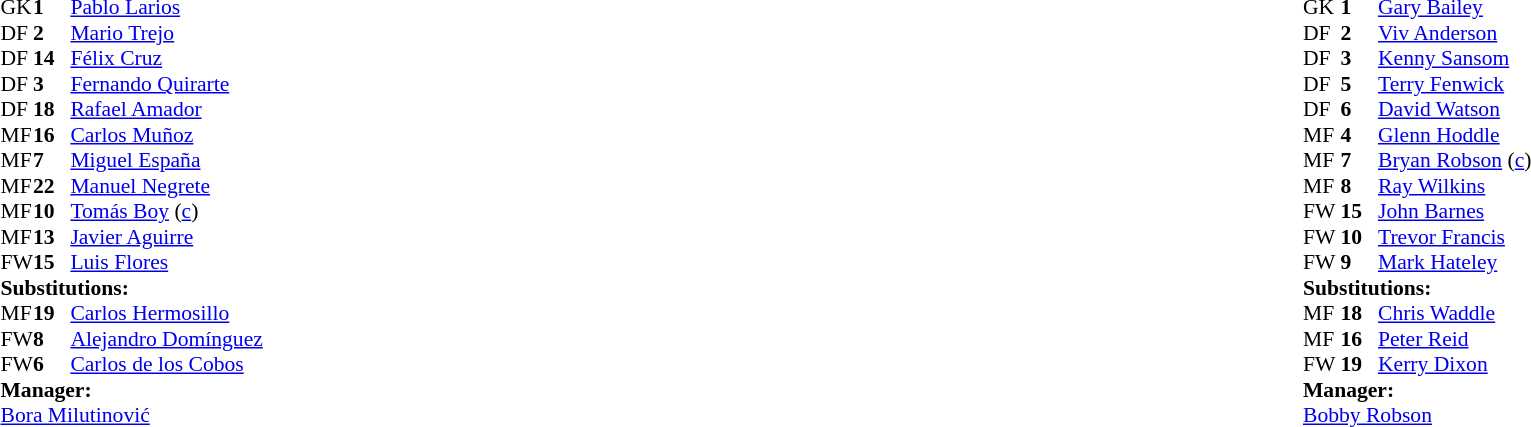<table width="100%">
<tr>
<td valign="top" width="50%"><br><table style="font-size: 90%" cellspacing="0" cellpadding="0">
<tr>
<td colspan="4"></td>
</tr>
<tr>
<th width=" "></th>
<th width="25"></th>
</tr>
<tr>
<td>GK</td>
<td><strong>1</strong></td>
<td><a href='#'>Pablo Larios</a></td>
</tr>
<tr>
<td>DF</td>
<td><strong>2</strong></td>
<td><a href='#'>Mario Trejo</a></td>
</tr>
<tr>
<td>DF</td>
<td><strong>14</strong></td>
<td><a href='#'>Félix Cruz</a></td>
</tr>
<tr>
<td>DF</td>
<td><strong>3</strong></td>
<td><a href='#'>Fernando Quirarte</a></td>
</tr>
<tr>
<td>DF</td>
<td><strong>18</strong></td>
<td><a href='#'>Rafael Amador</a></td>
</tr>
<tr>
<td>MF</td>
<td><strong>16</strong></td>
<td><a href='#'>Carlos Muñoz</a></td>
</tr>
<tr>
<td>MF</td>
<td><strong>7</strong></td>
<td><a href='#'>Miguel España</a></td>
<td></td>
<td></td>
</tr>
<tr>
<td>MF</td>
<td><strong>22</strong></td>
<td><a href='#'>Manuel Negrete</a></td>
</tr>
<tr>
<td>MF</td>
<td><strong>10</strong></td>
<td><a href='#'>Tomás Boy</a> (<a href='#'>c</a>)</td>
<td></td>
<td></td>
</tr>
<tr>
<td>MF</td>
<td><strong>13</strong></td>
<td><a href='#'>Javier Aguirre</a></td>
</tr>
<tr>
<td>FW</td>
<td><strong>15</strong></td>
<td><a href='#'>Luis Flores</a></td>
<td></td>
<td></td>
</tr>
<tr>
<td colspan=3><strong>Substitutions:</strong></td>
</tr>
<tr>
<td>MF</td>
<td><strong>19</strong></td>
<td><a href='#'>Carlos Hermosillo</a></td>
<td></td>
<td></td>
</tr>
<tr>
<td>FW</td>
<td><strong>8</strong></td>
<td><a href='#'>Alejandro Domínguez</a></td>
<td></td>
<td></td>
</tr>
<tr>
<td>FW</td>
<td><strong>6</strong></td>
<td><a href='#'>Carlos de los Cobos</a></td>
<td></td>
<td></td>
</tr>
<tr>
<td colspan=3><strong>Manager:</strong></td>
</tr>
<tr>
<td colspan=3> <a href='#'>Bora Milutinović</a></td>
</tr>
</table>
</td>
<td style="vertical-align:top; width:50%;"><br><table style="font-size:90%; margin:auto;" cellspacing="0" cellpadding="0">
<tr>
<th width=25></th>
<th width=25></th>
</tr>
<tr>
<td>GK</td>
<td><strong>1</strong></td>
<td><a href='#'>Gary Bailey</a></td>
</tr>
<tr>
<td>DF</td>
<td><strong>2</strong></td>
<td><a href='#'>Viv Anderson</a></td>
</tr>
<tr>
<td>DF</td>
<td><strong>3</strong></td>
<td><a href='#'>Kenny Sansom</a></td>
</tr>
<tr>
<td>DF</td>
<td><strong>5</strong></td>
<td><a href='#'>Terry Fenwick</a></td>
</tr>
<tr>
<td>DF</td>
<td><strong>6</strong></td>
<td><a href='#'>David Watson</a></td>
</tr>
<tr>
<td>MF</td>
<td><strong>4</strong></td>
<td><a href='#'>Glenn Hoddle</a></td>
<td></td>
<td></td>
</tr>
<tr>
<td>MF</td>
<td><strong>7</strong></td>
<td><a href='#'>Bryan Robson</a> (<a href='#'>c</a>)</td>
</tr>
<tr>
<td>MF</td>
<td><strong>8</strong></td>
<td><a href='#'>Ray Wilkins</a></td>
<td></td>
<td></td>
</tr>
<tr>
<td>FW</td>
<td><strong>15</strong></td>
<td><a href='#'>John Barnes</a></td>
<td></td>
<td></td>
</tr>
<tr>
<td>FW</td>
<td><strong>10</strong></td>
<td><a href='#'>Trevor Francis</a></td>
</tr>
<tr>
<td>FW</td>
<td><strong>9</strong></td>
<td><a href='#'>Mark Hateley</a></td>
</tr>
<tr>
<td colspan=3><strong>Substitutions:</strong></td>
</tr>
<tr>
<td>MF</td>
<td><strong>18</strong></td>
<td><a href='#'>Chris Waddle</a></td>
<td></td>
<td></td>
</tr>
<tr>
<td>MF</td>
<td><strong>16</strong></td>
<td><a href='#'>Peter Reid</a></td>
<td></td>
<td></td>
</tr>
<tr>
<td>FW</td>
<td><strong>19</strong></td>
<td><a href='#'>Kerry Dixon</a></td>
<td></td>
<td></td>
</tr>
<tr>
<td colspan=3><strong>Manager:</strong></td>
</tr>
<tr>
<td colspan=3><a href='#'>Bobby Robson</a></td>
</tr>
</table>
</td>
</tr>
</table>
